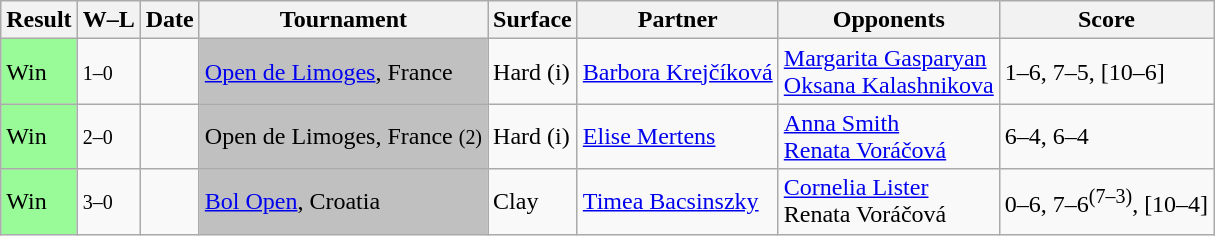<table class="sortable wikitable">
<tr>
<th>Result</th>
<th class="unsortable">W–L</th>
<th>Date</th>
<th>Tournament</th>
<th>Surface</th>
<th>Partner</th>
<th>Opponents</th>
<th class="unsortable">Score</th>
</tr>
<tr>
<td style="background:#98fb98;">Win</td>
<td><small>1–0</small></td>
<td><a href='#'></a></td>
<td style="background:silver;"><a href='#'>Open de Limoges</a>, France</td>
<td>Hard (i)</td>
<td> <a href='#'>Barbora Krejčíková</a></td>
<td> <a href='#'>Margarita Gasparyan</a> <br>  <a href='#'>Oksana Kalashnikova</a></td>
<td>1–6, 7–5, [10–6]</td>
</tr>
<tr>
<td style="background:#98fb98;">Win</td>
<td><small>2–0</small></td>
<td><a href='#'></a></td>
<td style="background:silver;">Open de Limoges, France <small>(2)</small></td>
<td>Hard (i)</td>
<td> <a href='#'>Elise Mertens</a></td>
<td> <a href='#'>Anna Smith</a> <br>  <a href='#'>Renata Voráčová</a></td>
<td>6–4, 6–4</td>
</tr>
<tr>
<td style="background:#98fb98;">Win</td>
<td><small>3–0</small></td>
<td><a href='#'></a></td>
<td style="background:silver;"><a href='#'>Bol Open</a>, Croatia</td>
<td>Clay</td>
<td> <a href='#'>Timea Bacsinszky</a></td>
<td> <a href='#'>Cornelia Lister</a> <br>  Renata Voráčová</td>
<td>0–6, 7–6<sup>(7–3)</sup>, [10–4]</td>
</tr>
</table>
